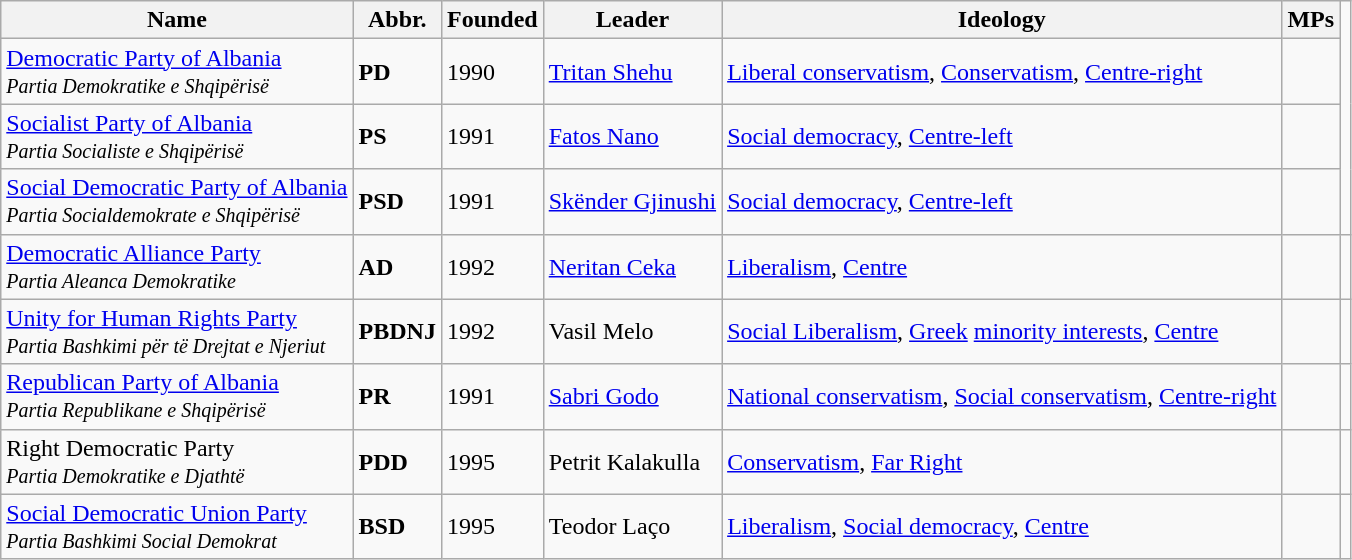<table class="wikitable">
<tr>
<th>Name</th>
<th>Abbr.</th>
<th>Founded</th>
<th>Leader</th>
<th>Ideology</th>
<th>MPs</th>
</tr>
<tr>
<td><a href='#'>Democratic Party of Albania</a><br><small><em>Partia Demokratike e Shqipërisë</em></small></td>
<td><strong>PD</strong></td>
<td>1990</td>
<td><a href='#'>Tritan Shehu</a></td>
<td><a href='#'>Liberal conservatism</a>, <a href='#'>Conservatism</a>, <a href='#'>Centre-right</a></td>
<td align="left"></td>
</tr>
<tr>
<td><a href='#'>Socialist Party of Albania</a><br><small><em>Partia Socialiste e Shqipërisë</em></small></td>
<td><strong>PS</strong></td>
<td>1991</td>
<td><a href='#'>Fatos Nano</a></td>
<td><a href='#'>Social democracy</a>, <a href='#'>Centre-left</a></td>
<td align="left"></td>
</tr>
<tr>
<td><a href='#'>Social Democratic Party of Albania</a><br><small><em>Partia Socialdemokrate e Shqipërisë</em></small></td>
<td><strong>PSD</strong></td>
<td>1991</td>
<td><a href='#'>Skënder Gjinushi</a></td>
<td><a href='#'>Social democracy</a>, <a href='#'>Centre-left</a></td>
<td align="left"></td>
</tr>
<tr>
<td><a href='#'>Democratic Alliance Party</a><br><small><em>Partia Aleanca Demokratike</em></small></td>
<td><strong>AD</strong></td>
<td>1992</td>
<td><a href='#'>Neritan Ceka</a></td>
<td><a href='#'>Liberalism</a>, <a href='#'>Centre</a></td>
<td align="left"></td>
<td></td>
</tr>
<tr>
<td><a href='#'>Unity for Human Rights Party</a><br><small><em>Partia Bashkimi për të Drejtat e Njeriut</em></small></td>
<td><strong>PBDNJ</strong></td>
<td>1992</td>
<td>Vasil Melo</td>
<td><a href='#'>Social Liberalism</a>, <a href='#'>Greek</a> <a href='#'>minority interests</a>, <a href='#'>Centre</a></td>
<td align="left"></td>
<td></td>
</tr>
<tr>
<td><a href='#'>Republican Party of Albania</a><br><small><em>Partia Republikane e Shqipërisë</em></small></td>
<td><strong>PR</strong></td>
<td>1991</td>
<td><a href='#'>Sabri Godo</a></td>
<td><a href='#'>National conservatism</a>, <a href='#'>Social conservatism</a>, <a href='#'>Centre-right</a></td>
<td align="left"></td>
</tr>
<tr>
<td>Right Democratic Party<br><small><em>Partia Demokratike e Djathtë</em></small></td>
<td><strong>PDD</strong></td>
<td>1995</td>
<td>Petrit Kalakulla</td>
<td><a href='#'>Conservatism</a>, <a href='#'>Far Right</a></td>
<td align="left"></td>
<td></td>
</tr>
<tr>
<td><a href='#'>Social Democratic Union Party</a><br><small><em>Partia Bashkimi Social Demokrat</em></small></td>
<td><strong>BSD</strong></td>
<td>1995</td>
<td>Teodor Laço</td>
<td><a href='#'>Liberalism</a>, <a href='#'>Social democracy</a>, <a href='#'>Centre</a></td>
<td align="left"></td>
<td></td>
</tr>
</table>
